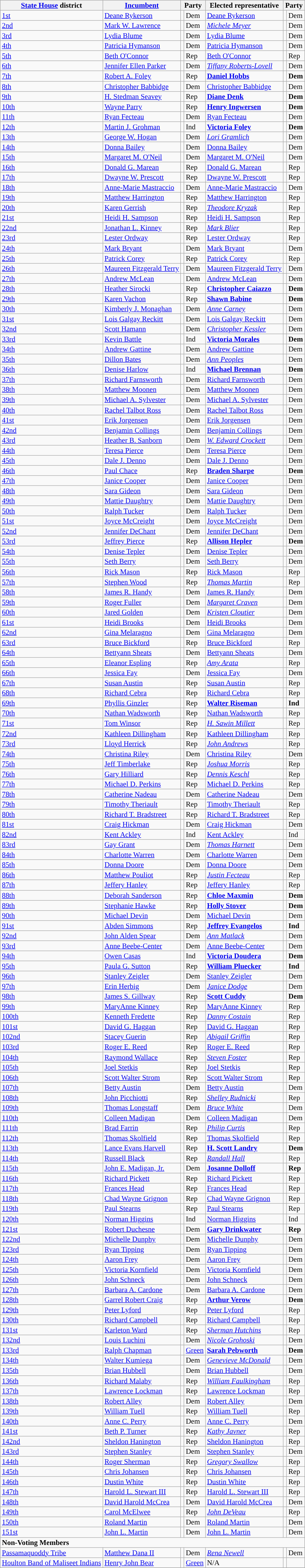<table class="sortable wikitable" style="font-size:95%;line-height:14px;">
<tr>
<th class="unsortable"><a href='#'>State House</a> district</th>
<th class="unsortable"><a href='#'>Incumbent</a></th>
<th colspan="2">Party</th>
<th class="unsortable">Elected representative</th>
<th colspan="2">Party</th>
</tr>
<tr>
<td><a href='#'>1st</a></td>
<td><a href='#'>Deane Rykerson</a></td>
<td style="background:"></td>
<td>Dem</td>
<td><a href='#'>Deane Rykerson</a></td>
<td style="background:"></td>
<td>Dem</td>
</tr>
<tr>
<td><a href='#'>2nd</a></td>
<td><a href='#'>Mark W. Lawrence</a></td>
<td style="background:"></td>
<td>Dem</td>
<td><em><a href='#'>Michele Meyer</a></em></td>
<td style="background:"></td>
<td>Dem</td>
</tr>
<tr>
<td><a href='#'>3rd</a></td>
<td><a href='#'>Lydia Blume</a></td>
<td style="background:"></td>
<td>Dem</td>
<td><a href='#'>Lydia Blume</a></td>
<td style="background:"></td>
<td>Dem</td>
</tr>
<tr>
<td><a href='#'>4th</a></td>
<td><a href='#'>Patricia Hymanson</a></td>
<td style="background:"></td>
<td>Dem</td>
<td><a href='#'>Patricia Hymanson</a></td>
<td style="background:"></td>
<td>Dem</td>
</tr>
<tr>
<td><a href='#'>5th</a></td>
<td><a href='#'>Beth O'Connor</a></td>
<td style="background:"></td>
<td>Rep</td>
<td><a href='#'>Beth O'Connor</a></td>
<td style="background:"></td>
<td>Rep</td>
</tr>
<tr>
<td><a href='#'>6th</a></td>
<td><a href='#'>Jennifer Ellen Parker</a></td>
<td style="background:"></td>
<td>Dem</td>
<td><em><a href='#'>Tiffany Roberts-Lovell</a></em></td>
<td style="background:"></td>
<td>Dem</td>
</tr>
<tr>
<td><a href='#'>7th</a></td>
<td><a href='#'>Robert A. Foley</a></td>
<td style="background:"></td>
<td>Rep</td>
<td><strong><a href='#'>Daniel Hobbs</a></strong></td>
<td style="background:"></td>
<td><strong>Dem</strong></td>
</tr>
<tr>
<td><a href='#'>8th</a></td>
<td><a href='#'>Christopher Babbidge</a></td>
<td style="background:"></td>
<td>Dem</td>
<td><a href='#'>Christopher Babbidge</a></td>
<td style="background:"></td>
<td>Dem</td>
</tr>
<tr>
<td><a href='#'>9th</a></td>
<td><a href='#'>H. Stedman Seavey</a></td>
<td style="background:"></td>
<td>Rep</td>
<td><strong><a href='#'>Diane Denk</a></strong></td>
<td style="background:"></td>
<td><strong>Dem</strong></td>
</tr>
<tr>
<td><a href='#'>10th</a></td>
<td><a href='#'>Wayne Parry</a></td>
<td style="background:"></td>
<td>Rep</td>
<td><strong><a href='#'>Henry Ingwersen</a></strong></td>
<td style="background:"></td>
<td><strong>Dem</strong></td>
</tr>
<tr>
<td><a href='#'>11th</a></td>
<td><a href='#'>Ryan Fecteau</a></td>
<td style="background:"></td>
<td>Dem</td>
<td><a href='#'>Ryan Fecteau</a></td>
<td style="background:"></td>
<td>Dem</td>
</tr>
<tr>
<td><a href='#'>12th</a></td>
<td><a href='#'>Martin J. Grohman</a></td>
<td style="background:"></td>
<td>Ind</td>
<td><strong><a href='#'>Victoria Foley</a></strong></td>
<td style="background:"></td>
<td><strong>Dem</strong></td>
</tr>
<tr>
<td><a href='#'>13th</a></td>
<td><a href='#'>George W. Hogan</a></td>
<td style="background:"></td>
<td>Dem</td>
<td><em><a href='#'>Lori Gramlich</a></em></td>
<td style="background:"></td>
<td>Dem</td>
</tr>
<tr>
<td><a href='#'>14th</a></td>
<td><a href='#'>Donna Bailey</a></td>
<td style="background:"></td>
<td>Dem</td>
<td><a href='#'>Donna Bailey</a></td>
<td style="background:"></td>
<td>Dem</td>
</tr>
<tr>
<td><a href='#'>15th</a></td>
<td><a href='#'>Margaret M. O'Neil</a></td>
<td style="background:"></td>
<td>Dem</td>
<td><a href='#'>Margaret M. O'Neil</a></td>
<td style="background:"></td>
<td>Dem</td>
</tr>
<tr>
<td><a href='#'>16th</a></td>
<td><a href='#'>Donald G. Marean</a></td>
<td style="background:"></td>
<td>Rep</td>
<td><a href='#'>Donald G. Marean</a></td>
<td style="background:"></td>
<td>Rep</td>
</tr>
<tr>
<td><a href='#'>17th</a></td>
<td><a href='#'>Dwayne W. Prescott</a></td>
<td style="background:"></td>
<td>Rep</td>
<td><a href='#'>Dwayne W. Prescott</a></td>
<td style="background:"></td>
<td>Rep</td>
</tr>
<tr>
<td><a href='#'>18th</a></td>
<td><a href='#'>Anne-Marie Mastraccio</a></td>
<td style="background:"></td>
<td>Dem</td>
<td><a href='#'>Anne-Marie Mastraccio</a></td>
<td style="background:"></td>
<td>Dem</td>
</tr>
<tr>
<td><a href='#'>19th</a></td>
<td><a href='#'>Matthew Harrington</a></td>
<td style="background:"></td>
<td>Rep</td>
<td><a href='#'>Matthew Harrington</a></td>
<td style="background:"></td>
<td>Rep</td>
</tr>
<tr>
<td><a href='#'>20th</a></td>
<td><a href='#'>Karen Gerrish</a></td>
<td style="background:"></td>
<td>Rep</td>
<td><em><a href='#'>Theodore Kryzak</a></em></td>
<td style="background:"></td>
<td>Rep</td>
</tr>
<tr>
<td><a href='#'>21st</a></td>
<td><a href='#'>Heidi H. Sampson</a></td>
<td style="background:"></td>
<td>Rep</td>
<td><a href='#'>Heidi H. Sampson</a></td>
<td style="background:"></td>
<td>Rep</td>
</tr>
<tr>
<td><a href='#'>22nd</a></td>
<td><a href='#'>Jonathan L. Kinney</a></td>
<td style="background:"></td>
<td>Rep</td>
<td><em><a href='#'>Mark Blier</a></em></td>
<td style="background:"></td>
<td>Rep</td>
</tr>
<tr>
<td><a href='#'>23rd</a></td>
<td><a href='#'>Lester Ordway</a></td>
<td style="background:"></td>
<td>Rep</td>
<td><a href='#'>Lester Ordway</a></td>
<td style="background:"></td>
<td>Rep</td>
</tr>
<tr>
<td><a href='#'>24th</a></td>
<td><a href='#'>Mark Bryant</a></td>
<td style="background:"></td>
<td>Dem</td>
<td><a href='#'>Mark Bryant</a></td>
<td style="background:"></td>
<td>Dem</td>
</tr>
<tr>
<td><a href='#'>25th</a></td>
<td><a href='#'>Patrick Corey</a></td>
<td style="background:"></td>
<td>Rep</td>
<td><a href='#'>Patrick Corey</a></td>
<td style="background:"></td>
<td>Rep</td>
</tr>
<tr>
<td><a href='#'>26th</a></td>
<td><a href='#'>Maureen Fitzgerald Terry</a></td>
<td style="background:"></td>
<td>Dem</td>
<td><a href='#'>Maureen Fitzgerald Terry</a></td>
<td style="background:"></td>
<td>Dem</td>
</tr>
<tr>
<td><a href='#'>27th</a></td>
<td><a href='#'>Andrew McLean</a></td>
<td style="background:"></td>
<td>Dem</td>
<td><a href='#'>Andrew McLean</a></td>
<td style="background:"></td>
<td>Dem</td>
</tr>
<tr>
<td><a href='#'>28th</a></td>
<td><a href='#'>Heather Sirocki</a></td>
<td style="background:"></td>
<td>Rep</td>
<td><strong><a href='#'>Christopher Caiazzo</a></strong></td>
<td style="background:"></td>
<td><strong>Dem</strong></td>
</tr>
<tr>
<td><a href='#'>29th</a></td>
<td><a href='#'>Karen Vachon</a></td>
<td style="background:"></td>
<td>Rep</td>
<td><strong><a href='#'>Shawn Babine</a></strong></td>
<td style="background:"></td>
<td><strong>Dem</strong></td>
</tr>
<tr>
<td><a href='#'>30th</a></td>
<td><a href='#'>Kimberly J. Monaghan</a></td>
<td style="background:"></td>
<td>Dem</td>
<td><em><a href='#'>Anne Carney</a></em></td>
<td style="background:"></td>
<td>Dem</td>
</tr>
<tr>
<td><a href='#'>31st</a></td>
<td><a href='#'>Lois Galgay Reckitt</a></td>
<td style="background:"></td>
<td>Dem</td>
<td><a href='#'>Lois Galgay Reckitt</a></td>
<td style="background:"></td>
<td>Dem</td>
</tr>
<tr>
<td><a href='#'>32nd</a></td>
<td><a href='#'>Scott Hamann</a></td>
<td style="background:"></td>
<td>Dem</td>
<td><em><a href='#'>Christopher Kessler</a></em></td>
<td style="background:"></td>
<td>Dem</td>
</tr>
<tr>
<td><a href='#'>33rd</a></td>
<td><a href='#'>Kevin Battle</a></td>
<td style="background:"></td>
<td>Ind</td>
<td><strong><a href='#'>Victoria Morales</a></strong></td>
<td style="background:"></td>
<td><strong>Dem</strong></td>
</tr>
<tr>
<td><a href='#'>34th</a></td>
<td><a href='#'>Andrew Gattine</a></td>
<td style="background:"></td>
<td>Dem</td>
<td><a href='#'>Andrew Gattine</a></td>
<td style="background:"></td>
<td>Dem</td>
</tr>
<tr>
<td><a href='#'>35th</a></td>
<td><a href='#'>Dillon Bates</a></td>
<td style="background:"></td>
<td>Dem</td>
<td><em><a href='#'>Ann Peoples</a></em></td>
<td style="background:"></td>
<td>Dem</td>
</tr>
<tr>
<td><a href='#'>36th</a></td>
<td><a href='#'>Denise Harlow</a></td>
<td style="background:"></td>
<td>Ind</td>
<td><strong><a href='#'>Michael Brennan</a></strong></td>
<td style="background:"></td>
<td><strong>Dem</strong></td>
</tr>
<tr>
<td><a href='#'>37th</a></td>
<td><a href='#'>Richard Farnsworth</a></td>
<td style="background:"></td>
<td>Dem</td>
<td><a href='#'>Richard Farnsworth</a></td>
<td style="background:"></td>
<td>Dem</td>
</tr>
<tr>
<td><a href='#'>38th</a></td>
<td><a href='#'>Matthew Moonen</a></td>
<td style="background:"></td>
<td>Dem</td>
<td><a href='#'>Matthew Moonen</a></td>
<td style="background:"></td>
<td>Dem</td>
</tr>
<tr>
<td><a href='#'>39th</a></td>
<td><a href='#'>Michael A. Sylvester</a></td>
<td style="background:"></td>
<td>Dem</td>
<td><a href='#'>Michael A. Sylvester</a></td>
<td style="background:"></td>
<td>Dem</td>
</tr>
<tr>
<td><a href='#'>40th</a></td>
<td><a href='#'>Rachel Talbot Ross</a></td>
<td style="background:"></td>
<td>Dem</td>
<td><a href='#'>Rachel Talbot Ross</a></td>
<td style="background:"></td>
<td>Dem</td>
</tr>
<tr>
<td><a href='#'>41st</a></td>
<td><a href='#'>Erik Jorgensen</a></td>
<td style="background:"></td>
<td>Dem</td>
<td><a href='#'>Erik Jorgensen</a></td>
<td style="background:"></td>
<td>Dem</td>
</tr>
<tr>
<td><a href='#'>42nd</a></td>
<td><a href='#'>Benjamin Collings</a></td>
<td style="background:"></td>
<td>Dem</td>
<td><a href='#'>Benjamin Collings</a></td>
<td style="background:"></td>
<td>Dem</td>
</tr>
<tr>
<td><a href='#'>43rd</a></td>
<td><a href='#'>Heather B. Sanborn</a></td>
<td style="background:"></td>
<td>Dem</td>
<td><em><a href='#'>W. Edward Crockett</a></em></td>
<td style="background:"></td>
<td>Dem</td>
</tr>
<tr>
<td><a href='#'>44th</a></td>
<td><a href='#'>Teresa Pierce</a></td>
<td style="background:"></td>
<td>Dem</td>
<td><a href='#'>Teresa Pierce</a></td>
<td style="background:"></td>
<td>Dem</td>
</tr>
<tr>
<td><a href='#'>45th</a></td>
<td><a href='#'>Dale J. Denno</a></td>
<td style="background:"></td>
<td>Dem</td>
<td><a href='#'>Dale J. Denno</a></td>
<td style="background:"></td>
<td>Dem</td>
</tr>
<tr>
<td><a href='#'>46th</a></td>
<td><a href='#'>Paul Chace</a></td>
<td style="background:"></td>
<td>Rep</td>
<td><strong><a href='#'>Braden Sharpe</a></strong></td>
<td style="background:"></td>
<td><strong>Dem</strong></td>
</tr>
<tr>
<td><a href='#'>47th</a></td>
<td><a href='#'>Janice Cooper</a></td>
<td style="background:"></td>
<td>Dem</td>
<td><a href='#'>Janice Cooper</a></td>
<td style="background:"></td>
<td>Dem</td>
</tr>
<tr>
<td><a href='#'>48th</a></td>
<td><a href='#'>Sara Gideon</a></td>
<td style="background:"></td>
<td>Dem</td>
<td><a href='#'>Sara Gideon</a></td>
<td style="background:"></td>
<td>Dem</td>
</tr>
<tr>
<td><a href='#'>49th</a></td>
<td><a href='#'>Mattie Daughtry</a></td>
<td style="background:"></td>
<td>Dem</td>
<td><a href='#'>Mattie Daughtry</a></td>
<td style="background:"></td>
<td>Dem</td>
</tr>
<tr>
<td><a href='#'>50th</a></td>
<td><a href='#'>Ralph Tucker</a></td>
<td style="background:"></td>
<td>Dem</td>
<td><a href='#'>Ralph Tucker</a></td>
<td style="background:"></td>
<td>Dem</td>
</tr>
<tr>
<td><a href='#'>51st</a></td>
<td><a href='#'>Joyce McCreight</a></td>
<td style="background:"></td>
<td>Dem</td>
<td><a href='#'>Joyce McCreight</a></td>
<td style="background:"></td>
<td>Dem</td>
</tr>
<tr>
<td><a href='#'>52nd</a></td>
<td><a href='#'>Jennifer DeChant</a></td>
<td style="background:"></td>
<td>Dem</td>
<td><a href='#'>Jennifer DeChant</a></td>
<td style="background:"></td>
<td>Dem</td>
</tr>
<tr>
<td><a href='#'>53rd</a></td>
<td><a href='#'>Jeffrey Pierce</a></td>
<td style="background:"></td>
<td>Rep</td>
<td><strong><a href='#'>Allison Hepler</a></strong></td>
<td style="background:"></td>
<td><strong>Dem</strong></td>
</tr>
<tr>
<td><a href='#'>54th</a></td>
<td><a href='#'>Denise Tepler</a></td>
<td style="background:"></td>
<td>Dem</td>
<td><a href='#'>Denise Tepler</a></td>
<td style="background:"></td>
<td>Dem</td>
</tr>
<tr>
<td><a href='#'>55th</a></td>
<td><a href='#'>Seth Berry</a></td>
<td style="background:"></td>
<td>Dem</td>
<td><a href='#'>Seth Berry</a></td>
<td style="background:"></td>
<td>Dem</td>
</tr>
<tr>
<td><a href='#'>56th</a></td>
<td><a href='#'>Rick Mason</a></td>
<td style="background:"></td>
<td>Rep</td>
<td><a href='#'>Rick Mason</a></td>
<td style="background:"></td>
<td>Rep</td>
</tr>
<tr>
<td><a href='#'>57th</a></td>
<td><a href='#'>Stephen Wood</a></td>
<td style="background:"></td>
<td>Rep</td>
<td><em><a href='#'>Thomas Martin</a></em></td>
<td style="background:"></td>
<td>Rep</td>
</tr>
<tr>
<td><a href='#'>58th</a></td>
<td><a href='#'>James R. Handy</a></td>
<td style="background:"></td>
<td>Dem</td>
<td><a href='#'>James R. Handy</a></td>
<td style="background:"></td>
<td>Dem</td>
</tr>
<tr>
<td><a href='#'>59th</a></td>
<td><a href='#'>Roger Fuller</a></td>
<td style="background:"></td>
<td>Dem</td>
<td><em><a href='#'>Margaret Craven</a></em></td>
<td style="background:"></td>
<td>Dem</td>
</tr>
<tr>
<td><a href='#'>60th</a></td>
<td><a href='#'>Jared Golden</a></td>
<td style="background:"></td>
<td>Dem</td>
<td><em><a href='#'>Kristen Cloutier</a></em></td>
<td style="background:"></td>
<td>Dem</td>
</tr>
<tr>
<td><a href='#'>61st</a></td>
<td><a href='#'>Heidi Brooks</a></td>
<td style="background:"></td>
<td>Dem</td>
<td><a href='#'>Heidi Brooks</a></td>
<td style="background:"></td>
<td>Dem</td>
</tr>
<tr>
<td><a href='#'>62nd</a></td>
<td><a href='#'>Gina Melaragno</a></td>
<td style="background:"></td>
<td>Dem</td>
<td><a href='#'>Gina Melaragno</a></td>
<td style="background:"></td>
<td>Dem</td>
</tr>
<tr>
<td><a href='#'>63rd</a></td>
<td><a href='#'>Bruce Bickford</a></td>
<td style="background:"></td>
<td>Rep</td>
<td><a href='#'>Bruce Bickford</a></td>
<td style="background:"></td>
<td>Rep</td>
</tr>
<tr>
<td><a href='#'>64th</a></td>
<td><a href='#'>Bettyann Sheats</a></td>
<td style="background:"></td>
<td>Dem</td>
<td><a href='#'>Bettyann Sheats</a></td>
<td style="background:"></td>
<td>Dem</td>
</tr>
<tr>
<td><a href='#'>65th</a></td>
<td><a href='#'>Eleanor Espling</a></td>
<td style="background:"></td>
<td>Rep</td>
<td><em><a href='#'>Amy Arata</a></em></td>
<td style="background:"></td>
<td>Rep</td>
</tr>
<tr>
<td><a href='#'>66th</a></td>
<td><a href='#'>Jessica Fay</a></td>
<td style="background:"></td>
<td>Dem</td>
<td><a href='#'>Jessica Fay</a></td>
<td style="background:"></td>
<td>Dem</td>
</tr>
<tr>
<td><a href='#'>67th</a></td>
<td><a href='#'>Susan Austin</a></td>
<td style="background:"></td>
<td>Rep</td>
<td><a href='#'>Susan Austin</a></td>
<td style="background:"></td>
<td>Rep</td>
</tr>
<tr>
<td><a href='#'>68th</a></td>
<td><a href='#'>Richard Cebra</a></td>
<td style="background:"></td>
<td>Rep</td>
<td><a href='#'>Richard Cebra</a></td>
<td style="background:"></td>
<td>Rep</td>
</tr>
<tr>
<td><a href='#'>69th</a></td>
<td><a href='#'>Phyllis Ginzler</a></td>
<td style="background:"></td>
<td>Rep</td>
<td><strong><a href='#'>Walter Riseman</a></strong></td>
<td style="background:"></td>
<td><strong>Ind</strong></td>
</tr>
<tr>
<td><a href='#'>70th</a></td>
<td><a href='#'>Nathan Wadsworth</a></td>
<td style="background:"></td>
<td>Rep</td>
<td><a href='#'>Nathan Wadsworth</a></td>
<td style="background:"></td>
<td>Rep</td>
</tr>
<tr>
<td><a href='#'>71st</a></td>
<td><a href='#'>Tom Winsor</a></td>
<td style="background:"></td>
<td>Rep</td>
<td><em><a href='#'>H. Sawin Millett</a></em></td>
<td style="background:"></td>
<td>Rep</td>
</tr>
<tr>
<td><a href='#'>72nd</a></td>
<td><a href='#'>Kathleen Dillingham</a></td>
<td style="background:"></td>
<td>Rep</td>
<td><a href='#'>Kathleen Dillingham</a></td>
<td style="background:"></td>
<td>Rep</td>
</tr>
<tr>
<td><a href='#'>73rd</a></td>
<td><a href='#'>Lloyd Herrick</a></td>
<td style="background:"></td>
<td>Rep</td>
<td><em><a href='#'>John Andrews</a></em></td>
<td style="background:"></td>
<td>Rep</td>
</tr>
<tr>
<td><a href='#'>74th</a></td>
<td><a href='#'>Christina Riley</a></td>
<td style="background:"></td>
<td>Dem</td>
<td><a href='#'>Christina Riley</a></td>
<td style="background:"></td>
<td>Dem</td>
</tr>
<tr>
<td><a href='#'>75th</a></td>
<td><a href='#'>Jeff Timberlake</a></td>
<td style="background:"></td>
<td>Rep</td>
<td><em><a href='#'>Joshua Morris</a></em></td>
<td style="background:"></td>
<td>Rep</td>
</tr>
<tr>
<td><a href='#'>76th</a></td>
<td><a href='#'>Gary Hilliard</a></td>
<td style="background:"></td>
<td>Rep</td>
<td><em><a href='#'>Dennis Keschl</a></em></td>
<td style="background:"></td>
<td>Rep</td>
</tr>
<tr>
<td><a href='#'>77th</a></td>
<td><a href='#'>Michael D. Perkins</a></td>
<td style="background:"></td>
<td>Rep</td>
<td><a href='#'>Michael D. Perkins</a></td>
<td style="background:"></td>
<td>Rep</td>
</tr>
<tr>
<td><a href='#'>78th</a></td>
<td><a href='#'>Catherine Nadeau</a></td>
<td style="background:"></td>
<td>Dem</td>
<td><a href='#'>Catherine Nadeau</a></td>
<td style="background:"></td>
<td>Dem</td>
</tr>
<tr>
<td><a href='#'>79th</a></td>
<td><a href='#'>Timothy Theriault</a></td>
<td style="background:"></td>
<td>Rep</td>
<td><a href='#'>Timothy Theriault</a></td>
<td style="background:"></td>
<td>Rep</td>
</tr>
<tr>
<td><a href='#'>80th</a></td>
<td><a href='#'>Richard T. Bradstreet</a></td>
<td style="background:"></td>
<td>Rep</td>
<td><a href='#'>Richard T. Bradstreet</a></td>
<td style="background:"></td>
<td>Rep</td>
</tr>
<tr>
<td><a href='#'>81st</a></td>
<td><a href='#'>Craig Hickman</a></td>
<td style="background:"></td>
<td>Dem</td>
<td><a href='#'>Craig Hickman</a></td>
<td style="background:"></td>
<td>Dem</td>
</tr>
<tr>
<td><a href='#'>82nd</a></td>
<td><a href='#'>Kent Ackley</a></td>
<td style="background:"></td>
<td>Ind</td>
<td><a href='#'>Kent Ackley</a></td>
<td style="background:"></td>
<td>Ind</td>
</tr>
<tr>
<td><a href='#'>83rd</a></td>
<td><a href='#'>Gay Grant</a></td>
<td style="background:"></td>
<td>Dem</td>
<td><em><a href='#'>Thomas Harnett</a></em></td>
<td style="background:"></td>
<td>Dem</td>
</tr>
<tr>
<td><a href='#'>84th</a></td>
<td><a href='#'>Charlotte Warren</a></td>
<td style="background:"></td>
<td>Dem</td>
<td><a href='#'>Charlotte Warren</a></td>
<td style="background:"></td>
<td>Dem</td>
</tr>
<tr>
<td><a href='#'>85th</a></td>
<td><a href='#'>Donna Doore</a></td>
<td style="background:"></td>
<td>Dem</td>
<td><a href='#'>Donna Doore</a></td>
<td style="background:"></td>
<td>Dem</td>
</tr>
<tr>
<td><a href='#'>86th</a></td>
<td><a href='#'>Matthew Pouliot</a></td>
<td style="background:"></td>
<td>Rep</td>
<td><em><a href='#'>Justin Fecteau</a></em></td>
<td style="background:"></td>
<td>Rep</td>
</tr>
<tr>
<td><a href='#'>87th</a></td>
<td><a href='#'>Jeffery Hanley</a></td>
<td style="background:"></td>
<td>Rep</td>
<td><a href='#'>Jeffery Hanley</a></td>
<td style="background:"></td>
<td>Rep</td>
</tr>
<tr>
<td><a href='#'>88th</a></td>
<td><a href='#'>Deborah Sanderson</a></td>
<td style="background:"></td>
<td>Rep</td>
<td><strong><a href='#'>Chloe Maxmin</a></strong></td>
<td style="background:"></td>
<td><strong>Dem</strong></td>
</tr>
<tr>
<td><a href='#'>89th</a></td>
<td><a href='#'>Stephanie Hawke</a></td>
<td style="background:"></td>
<td>Rep</td>
<td><strong><a href='#'>Holly Stover</a></strong></td>
<td style="background:"></td>
<td><strong>Dem</strong></td>
</tr>
<tr>
<td><a href='#'>90th</a></td>
<td><a href='#'>Michael Devin</a></td>
<td style="background:"></td>
<td>Dem</td>
<td><a href='#'>Michael Devin</a></td>
<td style="background:"></td>
<td>Dem</td>
</tr>
<tr>
<td><a href='#'>91st</a></td>
<td><a href='#'>Abden Simmons</a></td>
<td style="background:"></td>
<td>Rep</td>
<td><strong><a href='#'>Jeffrey Evangelos</a></strong></td>
<td style="background:"></td>
<td><strong>Ind</strong></td>
</tr>
<tr>
<td><a href='#'>92nd</a></td>
<td><a href='#'>John Alden Spear</a></td>
<td style="background:"></td>
<td>Dem</td>
<td><em><a href='#'>Ann Matlack</a></em></td>
<td style="background:"></td>
<td>Dem</td>
</tr>
<tr>
<td><a href='#'>93rd</a></td>
<td><a href='#'>Anne Beebe-Center</a></td>
<td style="background:"></td>
<td>Dem</td>
<td><a href='#'>Anne Beebe-Center</a></td>
<td style="background:"></td>
<td>Dem</td>
</tr>
<tr>
<td><a href='#'>94th</a></td>
<td><a href='#'>Owen Casas</a></td>
<td style="background:"></td>
<td>Ind</td>
<td><strong><a href='#'>Victoria Doudera</a></strong></td>
<td style="background:"></td>
<td><strong>Dem</strong></td>
</tr>
<tr>
<td><a href='#'>95th</a></td>
<td><a href='#'>Paula G. Sutton</a></td>
<td style="background:"></td>
<td>Rep</td>
<td><strong><a href='#'>William Pluecker</a></strong></td>
<td style="background:"></td>
<td><strong>Ind</strong></td>
</tr>
<tr>
<td><a href='#'>96th</a></td>
<td><a href='#'>Stanley Zeigler</a></td>
<td style="background:"></td>
<td>Dem</td>
<td><a href='#'>Stanley Zeigler</a></td>
<td style="background:"></td>
<td>Dem</td>
</tr>
<tr>
<td><a href='#'>97th</a></td>
<td><a href='#'>Erin Herbig</a></td>
<td style="background:"></td>
<td>Dem</td>
<td><em><a href='#'>Janice Dodge</a></em></td>
<td style="background:"></td>
<td>Dem</td>
</tr>
<tr>
<td><a href='#'>98th</a></td>
<td><a href='#'>James S. Gillway</a></td>
<td style="background:"></td>
<td>Rep</td>
<td><strong><a href='#'>Scott Cuddy</a></strong></td>
<td style="background:"></td>
<td><strong>Dem</strong></td>
</tr>
<tr>
<td><a href='#'>99th</a></td>
<td><a href='#'>MaryAnne Kinney</a></td>
<td style="background:"></td>
<td>Rep</td>
<td><a href='#'>MaryAnne Kinney</a></td>
<td style="background:"></td>
<td>Rep</td>
</tr>
<tr>
<td><a href='#'>100th</a></td>
<td><a href='#'>Kenneth Fredette</a></td>
<td style="background:"></td>
<td>Rep</td>
<td><em><a href='#'>Danny Costain</a></em></td>
<td style="background:"></td>
<td>Rep</td>
</tr>
<tr>
<td><a href='#'>101st</a></td>
<td><a href='#'>David G. Haggan</a></td>
<td style="background:"></td>
<td>Rep</td>
<td><a href='#'>David G. Haggan</a></td>
<td style="background:"></td>
<td>Rep</td>
</tr>
<tr>
<td><a href='#'>102nd</a></td>
<td><a href='#'>Stacey Guerin</a></td>
<td style="background:"></td>
<td>Rep</td>
<td><em><a href='#'>Abigail Griffin</a></em></td>
<td style="background:"></td>
<td>Rep</td>
</tr>
<tr>
<td><a href='#'>103rd</a></td>
<td><a href='#'>Roger E. Reed</a></td>
<td style="background:"></td>
<td>Rep</td>
<td><a href='#'>Roger E. Reed</a></td>
<td style="background:"></td>
<td>Rep</td>
</tr>
<tr>
<td><a href='#'>104th</a></td>
<td><a href='#'>Raymond Wallace</a></td>
<td style="background:"></td>
<td>Rep</td>
<td><em><a href='#'>Steven Foster</a></em></td>
<td style="background:"></td>
<td>Rep</td>
</tr>
<tr>
<td><a href='#'>105th</a></td>
<td><a href='#'>Joel Stetkis</a></td>
<td style="background:"></td>
<td>Rep</td>
<td><a href='#'>Joel Stetkis</a></td>
<td style="background:"></td>
<td>Rep</td>
</tr>
<tr>
<td><a href='#'>106th</a></td>
<td><a href='#'>Scott Walter Strom</a></td>
<td style="background:"></td>
<td>Rep</td>
<td><a href='#'>Scott Walter Strom</a></td>
<td style="background:"></td>
<td>Rep</td>
</tr>
<tr>
<td><a href='#'>107th</a></td>
<td><a href='#'>Betty Austin</a></td>
<td style="background:"></td>
<td>Dem</td>
<td><a href='#'>Betty Austin</a></td>
<td style="background:"></td>
<td>Dem</td>
</tr>
<tr>
<td><a href='#'>108th</a></td>
<td><a href='#'>John Picchiotti</a></td>
<td style="background:"></td>
<td>Rep</td>
<td><em><a href='#'>Shelley Rudnicki</a></em></td>
<td style="background:"></td>
<td>Rep</td>
</tr>
<tr>
<td><a href='#'>109th</a></td>
<td><a href='#'>Thomas Longstaff</a></td>
<td style="background:"></td>
<td>Dem</td>
<td><em><a href='#'>Bruce White</a></em></td>
<td style="background:"></td>
<td>Dem</td>
</tr>
<tr>
<td><a href='#'>110th</a></td>
<td><a href='#'>Colleen Madigan</a></td>
<td style="background:"></td>
<td>Dem</td>
<td><a href='#'>Colleen Madigan</a></td>
<td style="background:"></td>
<td>Dem</td>
</tr>
<tr>
<td><a href='#'>111th</a></td>
<td><a href='#'>Brad Farrin</a></td>
<td style="background:"></td>
<td>Rep</td>
<td><em><a href='#'>Philip Curtis</a></em></td>
<td style="background:"></td>
<td>Rep</td>
</tr>
<tr>
<td><a href='#'>112th</a></td>
<td><a href='#'>Thomas Skolfield</a></td>
<td style="background:"></td>
<td>Rep</td>
<td><a href='#'>Thomas Skolfield</a></td>
<td style="background:"></td>
<td>Rep</td>
</tr>
<tr>
<td><a href='#'>113th</a></td>
<td><a href='#'>Lance Evans Harvell</a></td>
<td style="background:"></td>
<td>Rep</td>
<td><strong><a href='#'>H. Scott Landry</a></strong></td>
<td style="background:"></td>
<td><strong>Dem</strong></td>
</tr>
<tr>
<td><a href='#'>114th</a></td>
<td><a href='#'>Russell Black</a></td>
<td style="background:"></td>
<td>Rep</td>
<td><em><a href='#'>Randall Hall</a></em></td>
<td style="background:"></td>
<td>Rep</td>
</tr>
<tr>
<td><a href='#'>115th</a></td>
<td><a href='#'>John E. Madigan, Jr.</a></td>
<td style="background:"></td>
<td>Dem</td>
<td><strong><a href='#'>Josanne Dolloff</a></strong></td>
<td style="background:"></td>
<td><strong>Rep</strong></td>
</tr>
<tr>
<td><a href='#'>116th</a></td>
<td><a href='#'>Richard Pickett</a></td>
<td style="background:"></td>
<td>Rep</td>
<td><a href='#'>Richard Pickett</a></td>
<td style="background:"></td>
<td>Rep</td>
</tr>
<tr>
<td><a href='#'>117th</a></td>
<td><a href='#'>Frances Head</a></td>
<td style="background:"></td>
<td>Rep</td>
<td><a href='#'>Frances Head</a></td>
<td style="background:"></td>
<td>Rep</td>
</tr>
<tr>
<td><a href='#'>118th</a></td>
<td><a href='#'>Chad Wayne Grignon</a></td>
<td style="background:"></td>
<td>Rep</td>
<td><a href='#'>Chad Wayne Grignon</a></td>
<td style="background:"></td>
<td>Rep</td>
</tr>
<tr>
<td><a href='#'>119th</a></td>
<td><a href='#'>Paul Stearns</a></td>
<td style="background:"></td>
<td>Rep</td>
<td><a href='#'>Paul Stearns</a></td>
<td style="background:"></td>
<td>Rep</td>
</tr>
<tr>
<td><a href='#'>120th</a></td>
<td><a href='#'>Norman Higgins</a></td>
<td style="background:"></td>
<td>Ind</td>
<td><a href='#'>Norman Higgins</a></td>
<td style="background:"></td>
<td>Ind</td>
</tr>
<tr>
<td><a href='#'>121st</a></td>
<td><a href='#'>Robert Duchesne</a></td>
<td style="background:"></td>
<td>Dem</td>
<td><strong><a href='#'>Gary Drinkwater</a></strong></td>
<td style="background:"></td>
<td><strong>Rep</strong></td>
</tr>
<tr>
<td><a href='#'>122nd</a></td>
<td><a href='#'>Michelle Dunphy</a></td>
<td style="background:"></td>
<td>Dem</td>
<td><a href='#'>Michelle Dunphy</a></td>
<td style="background:"></td>
<td>Dem</td>
</tr>
<tr>
<td><a href='#'>123rd</a></td>
<td><a href='#'>Ryan Tipping</a></td>
<td style="background:"></td>
<td>Dem</td>
<td><a href='#'>Ryan Tipping</a></td>
<td style="background:"></td>
<td>Dem</td>
</tr>
<tr>
<td><a href='#'>124th</a></td>
<td><a href='#'>Aaron Frey</a></td>
<td style="background:"></td>
<td>Dem</td>
<td><a href='#'>Aaron Frey</a></td>
<td style="background:"></td>
<td>Dem</td>
</tr>
<tr>
<td><a href='#'>125th</a></td>
<td><a href='#'>Victoria Kornfield</a></td>
<td style="background:"></td>
<td>Dem</td>
<td><a href='#'>Victoria Kornfield</a></td>
<td style="background:"></td>
<td>Dem</td>
</tr>
<tr>
<td><a href='#'>126th</a></td>
<td><a href='#'>John Schneck</a></td>
<td style="background:"></td>
<td>Dem</td>
<td><a href='#'>John Schneck</a></td>
<td style="background:"></td>
<td>Dem</td>
</tr>
<tr>
<td><a href='#'>127th</a></td>
<td><a href='#'>Barbara A. Cardone</a></td>
<td style="background:"></td>
<td>Dem</td>
<td><a href='#'>Barbara A. Cardone</a></td>
<td style="background:"></td>
<td>Dem</td>
</tr>
<tr>
<td><a href='#'>128th</a></td>
<td><a href='#'>Garrel Robert Craig</a></td>
<td style="background:"></td>
<td>Rep</td>
<td><strong><a href='#'>Arthur Verow</a></strong></td>
<td style="background:"></td>
<td><strong>Dem</strong></td>
</tr>
<tr>
<td><a href='#'>129th</a></td>
<td><a href='#'>Peter Lyford</a></td>
<td style="background:"></td>
<td>Rep</td>
<td><a href='#'>Peter Lyford</a></td>
<td style="background:"></td>
<td>Rep</td>
</tr>
<tr>
<td><a href='#'>130th</a></td>
<td><a href='#'>Richard Campbell</a></td>
<td style="background:"></td>
<td>Rep</td>
<td><a href='#'>Richard Campbell</a></td>
<td style="background:"></td>
<td>Rep</td>
</tr>
<tr>
<td><a href='#'>131st</a></td>
<td><a href='#'>Karleton Ward</a></td>
<td style="background:"></td>
<td>Rep</td>
<td><em><a href='#'>Sherman Hutchins</a></em></td>
<td style="background:"></td>
<td>Rep</td>
</tr>
<tr>
<td><a href='#'>132nd</a></td>
<td><a href='#'>Louis Luchini</a></td>
<td style="background:"></td>
<td>Dem</td>
<td><em><a href='#'>Nicole Grohoski</a></em></td>
<td style="background:"></td>
<td>Dem</td>
</tr>
<tr>
<td><a href='#'>133rd</a></td>
<td><a href='#'>Ralph Chapman</a></td>
<td style="background:"></td>
<td><a href='#'>Green</a></td>
<td><strong><a href='#'>Sarah Pebworth</a></strong></td>
<td style="background:"></td>
<td><strong>Dem</strong></td>
</tr>
<tr>
<td><a href='#'>134th</a></td>
<td><a href='#'>Walter Kumiega</a></td>
<td style="background:"></td>
<td>Dem</td>
<td><em><a href='#'>Genevieve McDonald</a></em></td>
<td style="background:"></td>
<td>Dem</td>
</tr>
<tr>
<td><a href='#'>135th</a></td>
<td><a href='#'>Brian Hubbell</a></td>
<td style="background:"></td>
<td>Dem</td>
<td><a href='#'>Brian Hubbell</a></td>
<td style="background:"></td>
<td>Dem</td>
</tr>
<tr>
<td><a href='#'>136th</a></td>
<td><a href='#'>Richard Malaby</a></td>
<td style="background:"></td>
<td>Rep</td>
<td><em><a href='#'>William Faulkingham</a></em></td>
<td style="background:"></td>
<td>Rep</td>
</tr>
<tr>
<td><a href='#'>137th</a></td>
<td><a href='#'>Lawrence Lockman</a></td>
<td style="background:"></td>
<td>Rep</td>
<td><a href='#'>Lawrence Lockman</a></td>
<td style="background:"></td>
<td>Rep</td>
</tr>
<tr>
<td><a href='#'>138th</a></td>
<td><a href='#'>Robert Alley</a></td>
<td style="background:"></td>
<td>Dem</td>
<td><a href='#'>Robert Alley</a></td>
<td style="background:"></td>
<td>Dem</td>
</tr>
<tr>
<td><a href='#'>139th</a></td>
<td><a href='#'>William Tuell</a></td>
<td style="background:"></td>
<td>Rep</td>
<td><a href='#'>William Tuell</a></td>
<td style="background:"></td>
<td>Rep</td>
</tr>
<tr>
<td><a href='#'>140th</a></td>
<td><a href='#'>Anne C. Perry</a></td>
<td style="background:"></td>
<td>Dem</td>
<td><a href='#'>Anne C. Perry</a></td>
<td style="background:"></td>
<td>Dem</td>
</tr>
<tr>
<td><a href='#'>141st</a></td>
<td><a href='#'>Beth P. Turner</a></td>
<td style="background:"></td>
<td>Rep</td>
<td><em><a href='#'>Kathy Javner</a></em></td>
<td style="background:"></td>
<td>Rep</td>
</tr>
<tr>
<td><a href='#'>142nd</a></td>
<td><a href='#'>Sheldon Hanington</a></td>
<td style="background:"></td>
<td>Rep</td>
<td><a href='#'>Sheldon Hanington</a></td>
<td style="background:"></td>
<td>Rep</td>
</tr>
<tr>
<td><a href='#'>143rd</a></td>
<td><a href='#'>Stephen Stanley</a></td>
<td style="background:"></td>
<td>Dem</td>
<td><a href='#'>Stephen Stanley</a></td>
<td style="background:"></td>
<td>Dem</td>
</tr>
<tr>
<td><a href='#'>144th</a></td>
<td><a href='#'>Roger Sherman</a></td>
<td style="background:"></td>
<td>Rep</td>
<td><em><a href='#'>Gregory Swallow</a></em></td>
<td style="background:"></td>
<td>Rep</td>
</tr>
<tr>
<td><a href='#'>145th</a></td>
<td><a href='#'>Chris Johansen</a></td>
<td style="background:"></td>
<td>Rep</td>
<td><a href='#'>Chris Johansen</a></td>
<td style="background:"></td>
<td>Rep</td>
</tr>
<tr>
<td><a href='#'>146th</a></td>
<td><a href='#'>Dustin White</a></td>
<td style="background:"></td>
<td>Rep</td>
<td><a href='#'>Dustin White</a></td>
<td style="background:"></td>
<td>Rep</td>
</tr>
<tr>
<td><a href='#'>147th</a></td>
<td><a href='#'>Harold L. Stewart III</a></td>
<td style="background:"></td>
<td>Rep</td>
<td><a href='#'>Harold L. Stewart III</a></td>
<td style="background:"></td>
<td>Rep</td>
</tr>
<tr>
<td><a href='#'>148th</a></td>
<td><a href='#'>David Harold McCrea</a></td>
<td style="background:"></td>
<td>Dem</td>
<td><a href='#'>David Harold McCrea</a></td>
<td style="background:"></td>
<td>Dem</td>
</tr>
<tr>
<td><a href='#'>149th</a></td>
<td><a href='#'>Carol McElwee</a></td>
<td style="background:"></td>
<td>Rep</td>
<td><em><a href='#'>John DeVeau</a></em></td>
<td style="background:"></td>
<td>Rep</td>
</tr>
<tr>
<td><a href='#'>150th</a></td>
<td><a href='#'>Roland Martin</a></td>
<td style="background:"></td>
<td>Dem</td>
<td><a href='#'>Roland Martin</a></td>
<td style="background:"></td>
<td>Dem</td>
</tr>
<tr>
<td><a href='#'>151st</a></td>
<td><a href='#'>John L. Martin</a></td>
<td style="background:"></td>
<td>Dem</td>
<td><a href='#'>John L. Martin</a></td>
<td style="background:"></td>
<td>Dem</td>
</tr>
<tr>
<td colspan="7"><strong>Non-Voting Members</strong></td>
</tr>
<tr>
<td><a href='#'>Passamaquoddy Tribe</a></td>
<td><a href='#'>Matthew Dana II</a></td>
<td style="background:"></td>
<td>Dem</td>
<td><em><a href='#'>Rena Newell</a></em></td>
<td style="background:"></td>
<td>Dem</td>
</tr>
<tr>
<td><a href='#'>Houlton Band of Maliseet Indians</a></td>
<td><a href='#'>Henry John Bear</a></td>
<td style="background:"></td>
<td><a href='#'>Green</a></td>
<td>N/A</td>
<td></td>
<td></td>
</tr>
<tr>
</tr>
</table>
